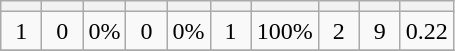<table class="wikitable" style="text-align: center;">
<tr>
<th width="20"></th>
<th width="20"></th>
<th width="20"></th>
<th width="20"></th>
<th width="20"></th>
<th width="20"></th>
<th width="20"></th>
<th width="20"></th>
<th width="20"></th>
<th width="20"></th>
</tr>
<tr>
<td>1</td>
<td>0</td>
<td>0%</td>
<td>0</td>
<td>0%</td>
<td>1</td>
<td>100%</td>
<td>2</td>
<td>9</td>
<td>0.22</td>
</tr>
<tr>
</tr>
</table>
